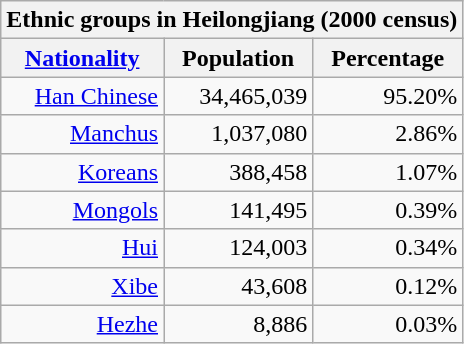<table class="wikitable" style="text-align:right;">
<tr>
<th colspan="3">Ethnic groups in Heilongjiang (2000 census)</tr></th>
<th><a href='#'>Nationality</a></th>
<th>Population</th>
<th>Percentage</tr></th>
<td><a href='#'>Han Chinese</a></td>
<td>34,465,039</td>
<td>95.20%</tr></td>
<td><a href='#'>Manchus</a></td>
<td>1,037,080</td>
<td>2.86%</tr></td>
<td><a href='#'>Koreans</a></td>
<td>388,458</td>
<td>1.07%</tr></td>
<td><a href='#'>Mongols</a></td>
<td>141,495</td>
<td>0.39%</tr></td>
<td><a href='#'>Hui</a></td>
<td>124,003</td>
<td>0.34%</tr></td>
<td><a href='#'>Xibe</a></td>
<td>43,608</td>
<td>0.12%</tr></td>
<td><a href='#'>Hezhe</a></td>
<td>8,886</td>
<td>0.03%</tr></td>
</tr>
</table>
